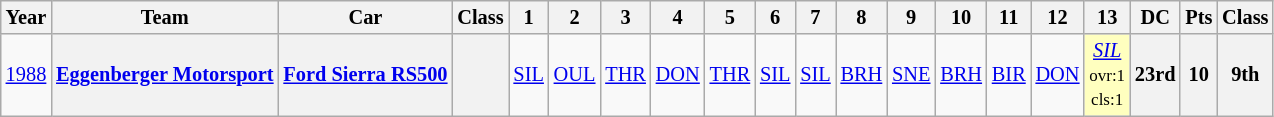<table class="wikitable" style="text-align:center; font-size:85%">
<tr>
<th>Year</th>
<th>Team</th>
<th>Car</th>
<th>Class</th>
<th>1</th>
<th>2</th>
<th>3</th>
<th>4</th>
<th>5</th>
<th>6</th>
<th>7</th>
<th>8</th>
<th>9</th>
<th>10</th>
<th>11</th>
<th>12</th>
<th>13</th>
<th>DC</th>
<th>Pts</th>
<th>Class</th>
</tr>
<tr>
<td><a href='#'>1988</a></td>
<th nowrap><a href='#'>Eggenberger Motorsport</a></th>
<th nowrap><a href='#'>Ford Sierra RS500</a></th>
<th><span></span></th>
<td><a href='#'>SIL</a></td>
<td><a href='#'>OUL</a></td>
<td><a href='#'>THR</a></td>
<td><a href='#'>DON</a></td>
<td><a href='#'>THR</a></td>
<td><a href='#'>SIL</a></td>
<td><a href='#'>SIL</a></td>
<td><a href='#'>BRH</a></td>
<td><a href='#'>SNE</a></td>
<td><a href='#'>BRH</a></td>
<td><a href='#'>BIR</a></td>
<td><a href='#'>DON</a></td>
<td style="background:#FFFFBF;"><em><a href='#'>SIL</a></em><br><small>ovr:1<br>cls:1</small></td>
<th>23rd</th>
<th>10</th>
<th>9th</th>
</tr>
</table>
